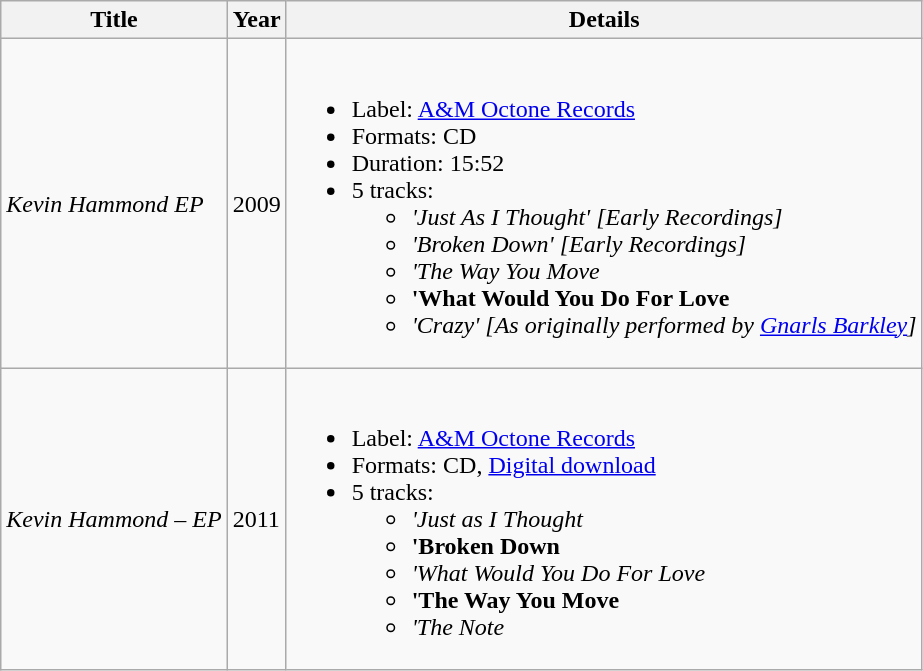<table class="wikitable">
<tr>
<th>Title</th>
<th>Year</th>
<th>Details</th>
</tr>
<tr>
<td><em>Kevin Hammond EP</em></td>
<td>2009</td>
<td><br><ul><li>Label: <a href='#'>A&M Octone Records</a></li><li>Formats: CD</li><li>Duration: 15:52</li><li>5 tracks:<ul><li><em>'Just As I Thought'  [Early Recordings]</em></li><li><em>'Broken Down'  [Early Recordings]</em></li><li><em>'The Way You Move<strong></li><li></em>'What Would You Do For Love</strong></li><li><em>'Crazy' [As originally performed by <a href='#'>Gnarls Barkley</a>]</em></li></ul></li></ul></td>
</tr>
<tr>
<td><em>Kevin Hammond – EP</em></td>
<td>2011</td>
<td><br><ul><li>Label: <a href='#'>A&M Octone Records</a></li><li>Formats: CD, <a href='#'>Digital download</a></li><li>5 tracks:<ul><li><em>'Just as I Thought<strong></li><li></em>'Broken Down</strong></li><li><em>'What Would You Do For Love<strong></li><li></em>'The Way You Move</strong></li><li><em>'The Note<strong></li></ul></li></ul></td>
</tr>
</table>
